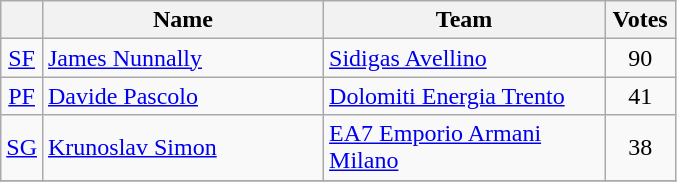<table class="wikitable sortable" style="text-align: center;">
<tr>
<th></th>
<th width=180>Name</th>
<th width=180>Team</th>
<th width=40>Votes</th>
</tr>
<tr>
<td><a href='#'>SF</a></td>
<td align="left"> <a href='#'>James Nunnally</a></td>
<td style="text-align:left;"><a href='#'>Sidigas Avellino</a></td>
<td>90</td>
</tr>
<tr>
<td><a href='#'>PF</a></td>
<td align="left"> <a href='#'>Davide Pascolo</a></td>
<td style="text-align:left;"><a href='#'>Dolomiti Energia Trento</a></td>
<td>41</td>
</tr>
<tr>
<td><a href='#'>SG</a></td>
<td align="left"> <a href='#'>Krunoslav Simon</a></td>
<td style="text-align:left;"><a href='#'>EA7 Emporio Armani Milano</a></td>
<td>38</td>
</tr>
<tr>
</tr>
</table>
